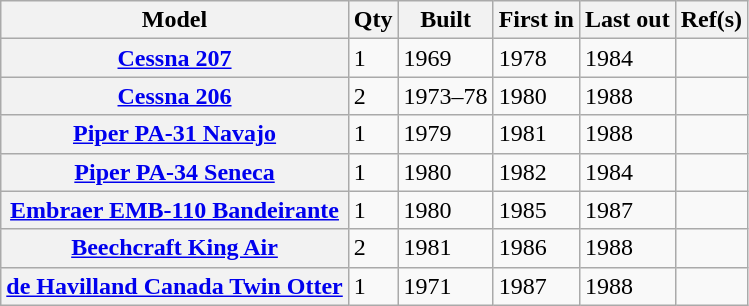<table class="wikitable plainrowheaders sortable">
<tr>
<th scope=col>Model</th>
<th scope=col>Qty</th>
<th scope=col>Built</th>
<th scope=col>First in</th>
<th scope=col>Last out</th>
<th scope=col class=unsortable>Ref(s)</th>
</tr>
<tr>
<th scope=row><a href='#'>Cessna 207</a></th>
<td>1</td>
<td>1969</td>
<td>1978</td>
<td>1984</td>
<td align=center></td>
</tr>
<tr>
<th scope=row><a href='#'>Cessna 206</a></th>
<td>2</td>
<td>1973–78</td>
<td>1980</td>
<td>1988</td>
<td align=center></td>
</tr>
<tr>
<th scope=row><a href='#'>Piper PA-31 Navajo</a></th>
<td>1</td>
<td>1979</td>
<td>1981</td>
<td>1988</td>
<td align=center></td>
</tr>
<tr>
<th scope=row><a href='#'>Piper PA-34 Seneca</a></th>
<td>1</td>
<td>1980</td>
<td>1982</td>
<td>1984</td>
<td align=center></td>
</tr>
<tr>
<th scope=row><a href='#'>Embraer EMB-110 Bandeirante</a></th>
<td>1</td>
<td>1980</td>
<td>1985</td>
<td>1987</td>
<td align=center></td>
</tr>
<tr>
<th scope=row><a href='#'>Beechcraft King Air</a></th>
<td>2</td>
<td>1981</td>
<td>1986</td>
<td>1988</td>
<td align=center></td>
</tr>
<tr>
<th scope=row><a href='#'>de Havilland Canada Twin Otter</a></th>
<td>1</td>
<td>1971</td>
<td>1987</td>
<td>1988</td>
<td align=center></td>
</tr>
</table>
